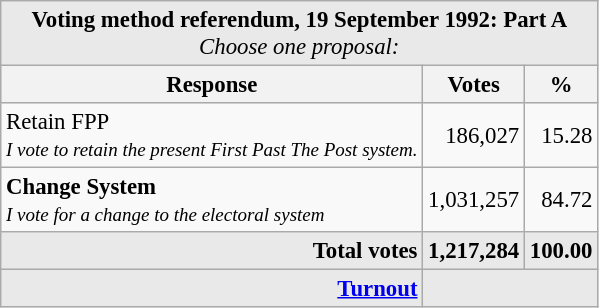<table class="wikitable" style="font-size: 95%;">
<tr style="background-color:#E9E9E9">
<td colspan=4 align=center><strong>Voting method referendum, 19 September 1992: Part A</strong> <br> <em>Choose one proposal:</em></td>
</tr>
<tr style="background-color:#E9E9E9">
<th>Response</th>
<th>Votes</th>
<th>%</th>
</tr>
<tr>
<td>Retain FPP <br> <small><em>I vote to retain the present First Past The Post system.</em></small></td>
<td align=right>186,027</td>
<td align=right>15.28</td>
</tr>
<tr>
<td><strong>Change System</strong> <br> <small><em>I vote for a change to the electoral system</em></small></td>
<td align=right>1,031,257</td>
<td align=right>84.72</td>
</tr>
<tr style="background-color:#E9E9E9">
<td align=right><strong>Total votes</strong></td>
<td align=right><strong>1,217,284</strong></td>
<td align=right><strong>100.00</strong></td>
</tr>
<tr style="background-color:#E9E9E9">
<td align=right><strong><a href='#'>Turnout</a></strong></td>
<td colspan=2 align=right></td>
</tr>
</table>
